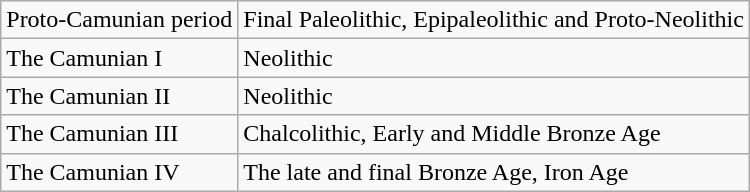<table class="wikitable">
<tr>
<td>Proto-Camunian period</td>
<td>Final Paleolithic, Epipaleolithic and  Proto-Neolithic</td>
</tr>
<tr>
<td>The Camunian I</td>
<td>Neolithic</td>
</tr>
<tr>
<td>The Camunian II</td>
<td>Neolithic</td>
</tr>
<tr>
<td>The Camunian III</td>
<td>Chalcolithic, Early and Middle Bronze Age</td>
</tr>
<tr>
<td>The Camunian IV</td>
<td>The late and final Bronze Age, Iron Age</td>
</tr>
</table>
